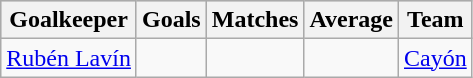<table class="wikitable sortable" class="wikitable">
<tr style="background:#ccc; text-align:center;">
<th>Goalkeeper</th>
<th>Goals</th>
<th>Matches</th>
<th>Average</th>
<th>Team</th>
</tr>
<tr>
<td> <a href='#'>Rubén Lavín</a></td>
<td></td>
<td></td>
<td></td>
<td><a href='#'>Cayón</a></td>
</tr>
</table>
